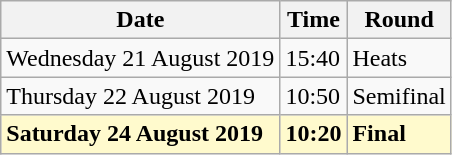<table class="wikitable">
<tr>
<th>Date</th>
<th>Time</th>
<th>Round</th>
</tr>
<tr>
<td>Wednesday 21 August 2019</td>
<td>15:40</td>
<td>Heats</td>
</tr>
<tr>
<td>Thursday 22 August 2019</td>
<td>10:50</td>
<td>Semifinal</td>
</tr>
<tr>
<td style=background:lemonchiffon><strong>Saturday 24 August 2019</strong></td>
<td style=background:lemonchiffon><strong>10:20</strong></td>
<td style=background:lemonchiffon><strong>Final</strong></td>
</tr>
</table>
